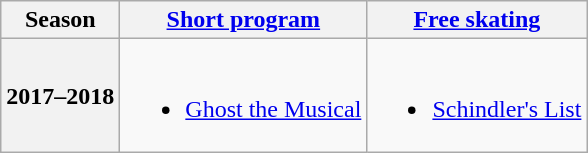<table class=wikitable style=text-align:center>
<tr>
<th>Season</th>
<th><a href='#'>Short program</a></th>
<th><a href='#'>Free skating</a></th>
</tr>
<tr>
<th>2017–2018 <br> </th>
<td><br><ul><li><a href='#'>Ghost the Musical</a> <br></li></ul></td>
<td><br><ul><li><a href='#'>Schindler's List</a> <br></li></ul></td>
</tr>
</table>
